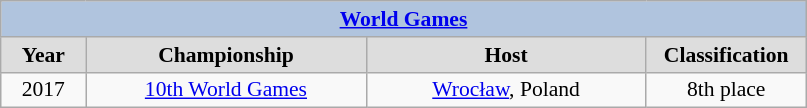<table class="wikitable" style=font-size:90%>
<tr align=center style="background:#B0C4DE;">
<td colspan=4><strong><a href='#'>World Games</a></strong></td>
</tr>
<tr align=center bgcolor="#dddddd">
<td width=50><strong>Year</strong></td>
<td width=180><strong>Championship</strong></td>
<td width=180><strong>Host</strong></td>
<td width=100><strong>Classification</strong></td>
</tr>
<tr align=center>
<td>2017</td>
<td><a href='#'>10th World Games</a></td>
<td><a href='#'>Wrocław</a>, Poland</td>
<td align="center">8th place</td>
</tr>
</table>
